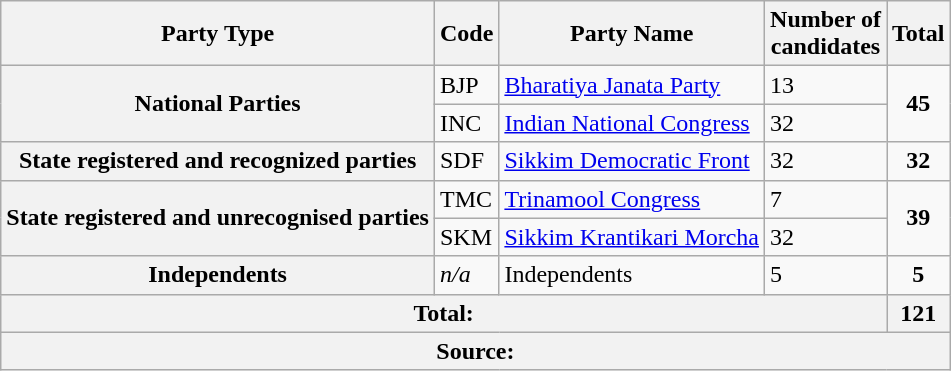<table class="wikitable">
<tr>
<th>Party Type</th>
<th>Code</th>
<th>Party Name</th>
<th>Number of<br>candidates</th>
<th>Total</th>
</tr>
<tr>
<th rowspan=2>National Parties</th>
<td>BJP</td>
<td><a href='#'>Bharatiya Janata Party</a></td>
<td>13</td>
<td rowspan=2 align="center"><strong>45</strong></td>
</tr>
<tr>
<td>INC</td>
<td><a href='#'>Indian National Congress</a></td>
<td>32</td>
</tr>
<tr>
<th rowspan=1>State registered and recognized parties</th>
<td>SDF</td>
<td><a href='#'>Sikkim Democratic Front</a></td>
<td>32</td>
<td rowspan=1 align="center"><strong>32</strong></td>
</tr>
<tr>
<th rowspan=2>State registered and unrecognised parties</th>
<td>TMC</td>
<td><a href='#'>Trinamool Congress</a></td>
<td>7</td>
<td rowspan=2 align="center"><strong>39</strong></td>
</tr>
<tr>
<td>SKM</td>
<td><a href='#'>Sikkim Krantikari Morcha</a></td>
<td>32</td>
</tr>
<tr>
<th>Independents</th>
<td><em>n/a</em></td>
<td>Independents</td>
<td>5</td>
<td align="center"><strong>5</strong></td>
</tr>
<tr>
<th colspan=4>Total:</th>
<th>121</th>
</tr>
<tr>
<th colspan=5>Source:</th>
</tr>
</table>
